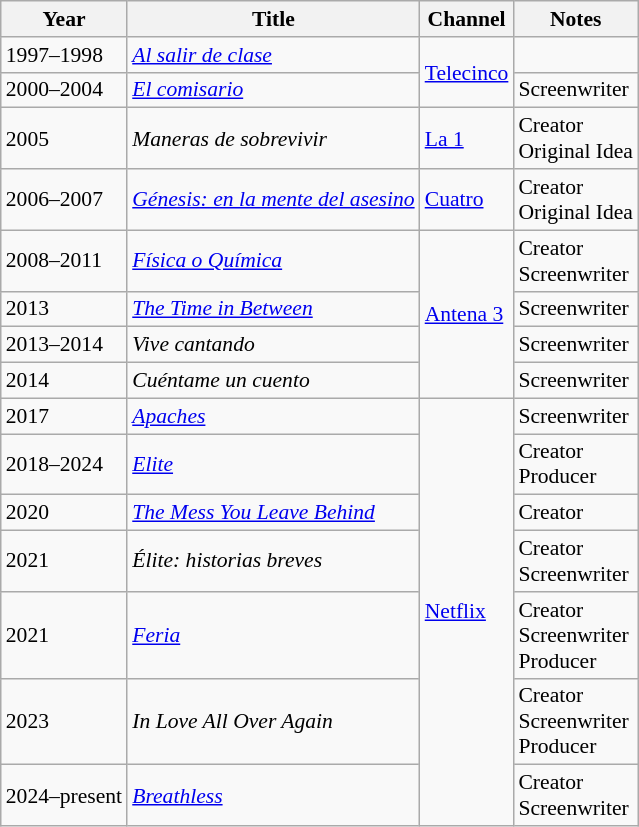<table class="wikitable" style="font-size: 90%;">
<tr>
<th>Year</th>
<th>Title</th>
<th>Channel</th>
<th>Notes</th>
</tr>
<tr>
<td>1997–1998</td>
<td><em><a href='#'>Al salir de clase</a></em></td>
<td rowspan="2"><a href='#'>Telecinco</a></td>
<td></td>
</tr>
<tr>
<td>2000–2004</td>
<td><em><a href='#'>El comisario</a></em></td>
<td>Screenwriter</td>
</tr>
<tr>
<td>2005</td>
<td><em>Maneras de sobrevivir</em></td>
<td><a href='#'>La 1</a></td>
<td>Creator<br>Original Idea</td>
</tr>
<tr>
<td>2006–2007</td>
<td><em><a href='#'>Génesis: en la mente del asesino</a></em></td>
<td><a href='#'>Cuatro</a></td>
<td>Creator<br>Original Idea</td>
</tr>
<tr>
<td>2008–2011</td>
<td><em><a href='#'>Física o Química</a></em></td>
<td rowspan="4"><a href='#'>Antena 3</a></td>
<td>Creator<br>Screenwriter</td>
</tr>
<tr>
<td>2013</td>
<td><em><a href='#'>The Time in Between</a></em></td>
<td>Screenwriter</td>
</tr>
<tr>
<td>2013–2014</td>
<td><em>Vive cantando</em></td>
<td>Screenwriter</td>
</tr>
<tr>
<td>2014</td>
<td><em>Cuéntame un cuento</em></td>
<td>Screenwriter</td>
</tr>
<tr>
<td>2017</td>
<td><em><a href='#'>Apaches</a></em></td>
<td rowspan="7"><a href='#'>Netflix</a></td>
<td>Screenwriter</td>
</tr>
<tr>
<td>2018–2024</td>
<td><em><a href='#'>Elite</a></em></td>
<td>Creator<br>Producer</td>
</tr>
<tr>
<td>2020</td>
<td><em><a href='#'>The Mess You Leave Behind</a></em></td>
<td>Creator</td>
</tr>
<tr>
<td>2021</td>
<td><em>Élite: historias breves</em></td>
<td>Creator<br>Screenwriter</td>
</tr>
<tr>
<td>2021</td>
<td><em><a href='#'>Feria</a></em></td>
<td>Creator<br>Screenwriter<br>Producer</td>
</tr>
<tr>
<td>2023</td>
<td><em>In Love All Over Again</em></td>
<td>Creator<br>Screenwriter<br>Producer</td>
</tr>
<tr>
<td>2024–present</td>
<td><em><a href='#'>Breathless</a></em></td>
<td>Creator<br>Screenwriter</td>
</tr>
</table>
